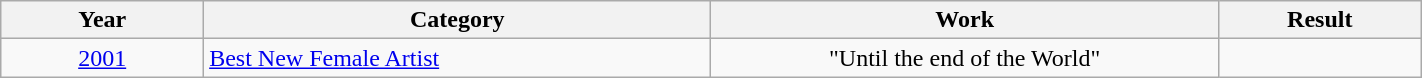<table | width="75%" class="wikitable sortable">
<tr>
<th width="10%">Year</th>
<th width="25%">Category</th>
<th width="25%">Work</th>
<th width="10%">Result</th>
</tr>
<tr>
<td align="center"><a href='#'>2001</a></td>
<td><a href='#'>Best New Female Artist</a></td>
<td align="center">"Until the end of the World"</td>
<td></td>
</tr>
</table>
